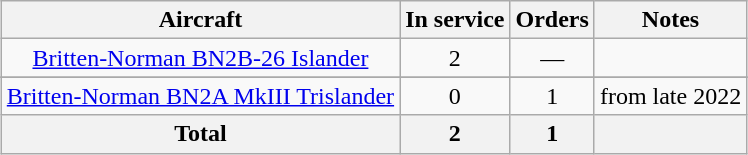<table class="wikitable" style="text-align:center; margin:1em auto;">
<tr>
<th>Aircraft</th>
<th>In service</th>
<th>Orders</th>
<th>Notes</th>
</tr>
<tr>
<td><a href='#'>Britten-Norman BN2B-26 Islander</a></td>
<td>2</td>
<td>—</td>
<td></td>
</tr>
<tr>
</tr>
<tr>
<td><a href='#'>Britten-Norman BN2A MkIII Trislander</a></td>
<td>0</td>
<td>1</td>
<td>from late 2022</td>
</tr>
<tr>
<th>Total</th>
<th>2</th>
<th>1</th>
<th colspan=2></th>
</tr>
</table>
